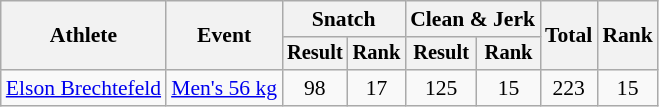<table class="wikitable" style="font-size:90%">
<tr>
<th rowspan="2">Athlete</th>
<th rowspan="2">Event</th>
<th colspan="2">Snatch</th>
<th colspan="2">Clean & Jerk</th>
<th rowspan="2">Total</th>
<th rowspan="2">Rank</th>
</tr>
<tr style="font-size:95%">
<th>Result</th>
<th>Rank</th>
<th>Result</th>
<th>Rank</th>
</tr>
<tr align=center>
<td align=left><a href='#'>Elson Brechtefeld</a></td>
<td align=left><a href='#'>Men's 56 kg</a></td>
<td>98</td>
<td>17</td>
<td>125</td>
<td>15</td>
<td>223</td>
<td>15</td>
</tr>
</table>
